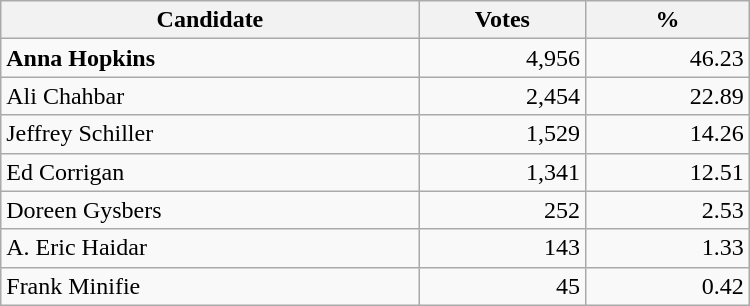<table style="width:500px;" class="wikitable">
<tr>
<th align="center">Candidate</th>
<th align="center">Votes</th>
<th align="center">%</th>
</tr>
<tr>
<td align="left"><strong>Anna Hopkins</strong></td>
<td align="right">4,956</td>
<td align="right">46.23</td>
</tr>
<tr>
<td align="left">Ali Chahbar</td>
<td align="right">2,454</td>
<td align="right">22.89</td>
</tr>
<tr>
<td align="left">Jeffrey Schiller</td>
<td align="right">1,529</td>
<td align="right">14.26</td>
</tr>
<tr>
<td align="left">Ed Corrigan</td>
<td align="right">1,341</td>
<td align="right">12.51</td>
</tr>
<tr>
<td align="left">Doreen Gysbers</td>
<td align="right">252</td>
<td align="right">2.53</td>
</tr>
<tr>
<td align="left">A. Eric Haidar</td>
<td align="right">143</td>
<td align="right">1.33</td>
</tr>
<tr>
<td align="left">Frank Minifie</td>
<td align="right">45</td>
<td align="right">0.42</td>
</tr>
</table>
